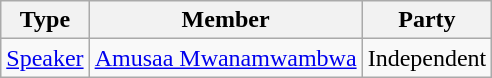<table class=wikitable sortable">
<tr>
<th>Type</th>
<th>Member</th>
<th>Party</th>
</tr>
<tr>
<td><a href='#'>Speaker</a></td>
<td><a href='#'>Amusaa Mwanamwambwa</a></td>
<td>Independent</td>
</tr>
</table>
